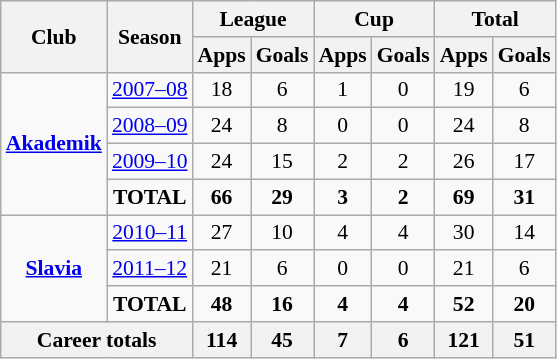<table class="wikitable" style="font-size:90%; text-align: center;">
<tr>
<th rowspan="2">Club</th>
<th rowspan="2">Season</th>
<th colspan="2">League</th>
<th colspan="2">Cup</th>
<th colspan="2">Total</th>
</tr>
<tr>
<th>Apps</th>
<th>Goals</th>
<th>Apps</th>
<th>Goals</th>
<th>Apps</th>
<th>Goals</th>
</tr>
<tr>
<td rowspan="4" valign="center"><strong><a href='#'>Akademik</a></strong></td>
<td><a href='#'>2007–08</a></td>
<td>18</td>
<td>6</td>
<td>1</td>
<td>0</td>
<td>19</td>
<td>6</td>
</tr>
<tr>
<td><a href='#'>2008–09</a></td>
<td>24</td>
<td>8</td>
<td>0</td>
<td>0</td>
<td>24</td>
<td>8</td>
</tr>
<tr>
<td><a href='#'>2009–10</a></td>
<td>24</td>
<td>15</td>
<td>2</td>
<td>2</td>
<td>26</td>
<td>17</td>
</tr>
<tr>
<td><strong>TOTAL</strong></td>
<td><strong>66</strong></td>
<td><strong>29</strong></td>
<td><strong>3</strong></td>
<td><strong>2</strong></td>
<td><strong>69</strong></td>
<td><strong>31</strong></td>
</tr>
<tr>
<td rowspan="3" valign="center"><strong><a href='#'>Slavia</a></strong></td>
<td><a href='#'>2010–11</a></td>
<td>27</td>
<td>10</td>
<td>4</td>
<td>4</td>
<td>30</td>
<td>14</td>
</tr>
<tr>
<td><a href='#'>2011–12</a></td>
<td>21</td>
<td>6</td>
<td>0</td>
<td>0</td>
<td>21</td>
<td>6</td>
</tr>
<tr>
<td><strong>TOTAL</strong></td>
<td><strong>48</strong></td>
<td><strong>16</strong></td>
<td><strong>4</strong></td>
<td><strong>4</strong></td>
<td><strong>52</strong></td>
<td><strong>20</strong></td>
</tr>
<tr>
<th colspan="2">Career totals</th>
<th>114</th>
<th>45</th>
<th>7</th>
<th>6</th>
<th>121</th>
<th>51</th>
</tr>
</table>
